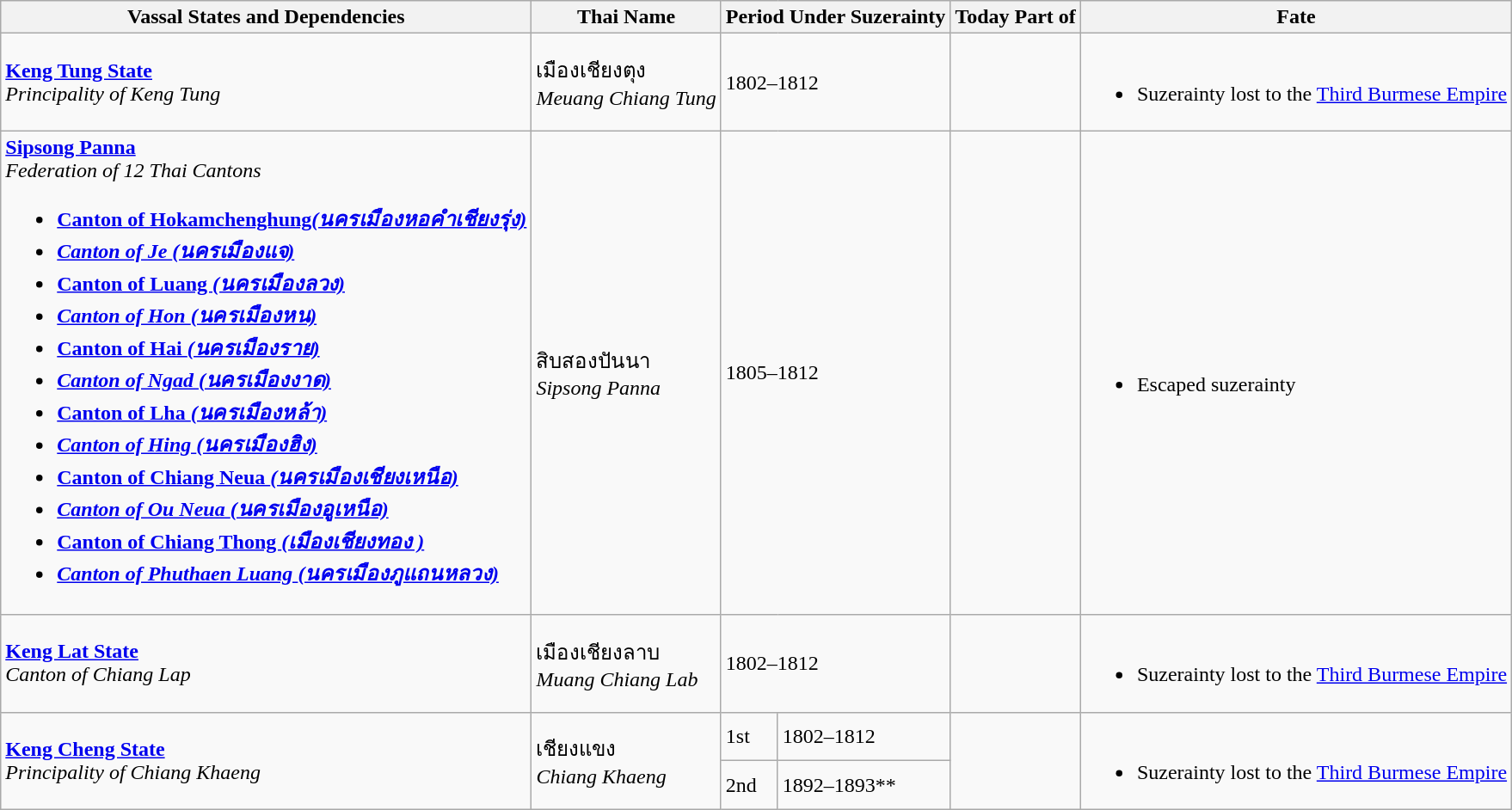<table class="wikitable">
<tr>
<th><strong>Vassal States and Dependencies</strong></th>
<th>Thai Name</th>
<th colspan="2">Period Under Suzerainty</th>
<th>Today Part of</th>
<th>Fate</th>
</tr>
<tr>
<td><strong><a href='#'>Keng Tung State</a></strong><br><em>Principality of Keng Tung</em></td>
<td>เมืองเชียงตุง<br><em>Meuang Chiang Tung</em></td>
<td colspan="2">1802–1812</td>
<td></td>
<td><br><ul><li>Suzerainty lost to the <a href='#'>Third Burmese Empire</a></li></ul></td>
</tr>
<tr>
<td><strong><a href='#'>Sipsong Panna</a></strong><br><em>Federation of 12 Thai Cantons</em><ul><li><a href='#'><strong>Canton of Hokamchenghung<em>(นครเมืองหอคำเชียงรุ่ง)<strong><em></a></li><li><a href='#'></strong>Canton of Je </em>(นครเมืองแจ)</em></strong></a></li><li><a href='#'><strong>Canton of Luang <em>(นครเมืองลวง)<strong><em></a></li><li><a href='#'></strong>Canton of Hon </em>(นครเมืองหน)</em></strong></a></li><li><a href='#'><strong>Canton of Hai <em>(นครเมืองราย)<strong><em></a></li><li><a href='#'></strong>Canton of Ngad </em>(นครเมืองงาด)</em></strong></a></li><li><a href='#'><strong>Canton of Lha <em>(นครเมืองหล้า)<strong><em></a></li><li><a href='#'></strong>Canton of Hing </em>(นครเมืองฮิง)</em></strong></a></li><li><a href='#'><strong>Canton of Chiang Neua <em>(นครเมืองเชียงเหนือ)<strong><em></a></li><li><a href='#'></strong>Canton of Ou Neua </em>(นครเมืองอูเหนือ)</em></strong></a></li><li><a href='#'><strong>Canton of Chiang Thong <em>(เมืองเชียงทอง )<strong><em></a></li><li><a href='#'></strong>Canton of Phuthaen Luang </em>(นครเมืองภูแถนหลวง)</em></strong></a></li></ul></td>
<td>สิบสองปันนา<br><em>Sipsong Panna</em></td>
<td colspan="2">1805–1812</td>
<td><br><br></td>
<td><br><ul><li>Escaped suzerainty</li></ul></td>
</tr>
<tr>
<td><a href='#'><strong>Keng Lat State</strong></a><br><em>Canton of Chiang Lap</em></td>
<td>เมืองเชียงลาบ<br><em>Muang Chiang Lab</em></td>
<td colspan="2">1802–1812</td>
<td><br></td>
<td><br><ul><li>Suzerainty lost to the <a href='#'>Third Burmese Empire</a></li></ul></td>
</tr>
<tr>
<td rowspan="2"><strong><a href='#'>Keng Cheng State</a></strong><br><em>Principality of Chiang Khaeng</em></td>
<td rowspan="2">เชียงแขง<br><em>Chiang Khaeng</em></td>
<td>1st</td>
<td>1802–1812</td>
<td rowspan="2"></td>
<td rowspan="2"><br><ul><li>Suzerainty lost to the <a href='#'>Third Burmese Empire</a></li></ul></td>
</tr>
<tr>
<td>2nd</td>
<td>1892–1893**</td>
</tr>
</table>
